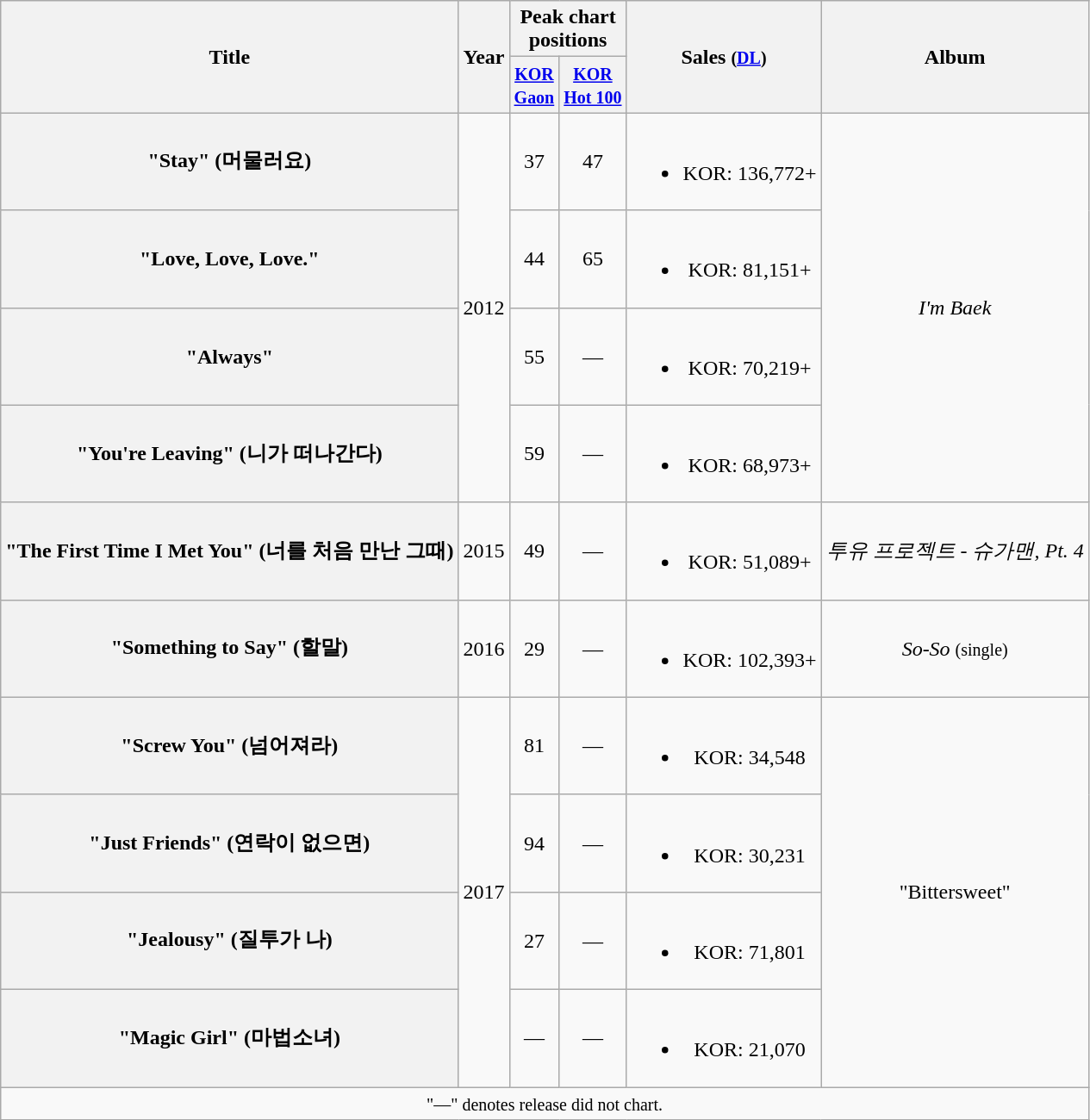<table class="wikitable plainrowheaders" style="text-align:center;">
<tr>
<th scope="col" rowspan="2">Title</th>
<th scope="col" rowspan="2">Year</th>
<th scope="col" colspan="2" style="width:5em;">Peak chart positions</th>
<th scope="col" rowspan="2">Sales <small>(<a href='#'>DL</a>)</small></th>
<th scope="col" rowspan="2">Album</th>
</tr>
<tr>
<th><small><a href='#'>KOR<br>Gaon</a><br></small></th>
<th><small><a href='#'>KOR<br>Hot 100</a><br></small></th>
</tr>
<tr>
<th scope="row">"Stay" (머물러요)</th>
<td rowspan="4">2012</td>
<td>37</td>
<td>47</td>
<td><br><ul><li>KOR: 136,772+</li></ul></td>
<td rowspan="4"><em>I'm Baek</em></td>
</tr>
<tr>
<th scope="row">"Love, Love, Love."</th>
<td>44</td>
<td>65</td>
<td><br><ul><li>KOR: 81,151+</li></ul></td>
</tr>
<tr>
<th scope="row">"Always"<br></th>
<td>55</td>
<td>—</td>
<td><br><ul><li>KOR: 70,219+</li></ul></td>
</tr>
<tr>
<th scope="row">"You're Leaving" (니가 떠나간다)</th>
<td>59</td>
<td>—</td>
<td><br><ul><li>KOR: 68,973+</li></ul></td>
</tr>
<tr>
<th scope="row">"The First Time I Met You" (너를 처음 만난 그때)<br></th>
<td>2015</td>
<td>49</td>
<td>—</td>
<td><br><ul><li>KOR: 51,089+</li></ul></td>
<td><em>투유 프로젝트 - 슈가맨, Pt. 4</em></td>
</tr>
<tr>
<th scope="row">"Something to Say" (할말)</th>
<td>2016</td>
<td>29</td>
<td>—</td>
<td><br><ul><li>KOR: 102,393+</li></ul></td>
<td><em>So-So</em> <small>(single)</small></td>
</tr>
<tr>
<th scope="row">"Screw You" (넘어져라)</th>
<td rowspan="4">2017</td>
<td>81</td>
<td>—</td>
<td><br><ul><li>KOR: 34,548</li></ul></td>
<td rowspan="4">"Bittersweet"</td>
</tr>
<tr>
<th scope="row">"Just Friends" (연락이 없으면)</th>
<td>94</td>
<td>—</td>
<td><br><ul><li>KOR: 30,231</li></ul></td>
</tr>
<tr>
<th scope="row">"Jealousy" (질투가 나)<br></th>
<td>27</td>
<td>—</td>
<td><br><ul><li>KOR: 71,801</li></ul></td>
</tr>
<tr>
<th scope="row">"Magic Girl" (마법소녀)</th>
<td>—</td>
<td>—</td>
<td><br><ul><li>KOR: 21,070</li></ul></td>
</tr>
<tr>
<td colspan="6"><small>"—" denotes release did not chart.</small></td>
</tr>
</table>
